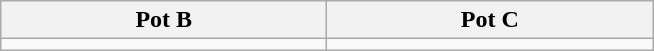<table class="wikitable">
<tr>
<th width=210>Pot B</th>
<th width=210>Pot C</th>
</tr>
<tr style="vertical-align:top">
<td></td>
<td></td>
</tr>
</table>
